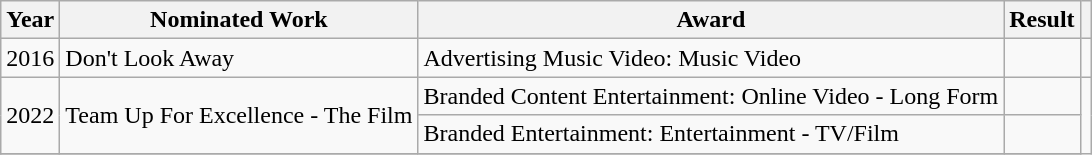<table class="wikitable">
<tr>
<th>Year</th>
<th>Nominated Work</th>
<th>Award</th>
<th>Result</th>
<th></th>
</tr>
<tr>
<td>2016</td>
<td>Don't Look Away</td>
<td>Advertising Music Video: Music Video</td>
<td></td>
<td style="text-align:center;"></td>
</tr>
<tr>
<td rowspan="2">2022</td>
<td rowspan="2">Team Up For Excellence - The Film</td>
<td>Branded Content Entertainment: Online Video - Long Form</td>
<td></td>
<td style="text-align:center;" rowspan="4"></td>
</tr>
<tr>
<td>Branded Entertainment: Entertainment - TV/Film</td>
<td></td>
</tr>
<tr>
</tr>
</table>
